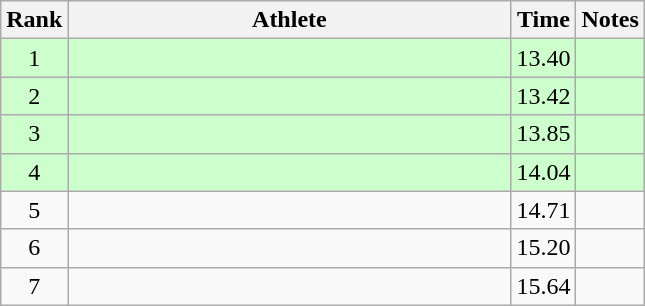<table class="wikitable" style="text-align:center">
<tr>
<th>Rank</th>
<th Style="width:18em">Athlete</th>
<th>Time</th>
<th>Notes</th>
</tr>
<tr style="background:#cfc">
<td>1</td>
<td style="text-align:left"></td>
<td>13.40</td>
<td></td>
</tr>
<tr style="background:#cfc">
<td>2</td>
<td style="text-align:left"></td>
<td>13.42</td>
<td></td>
</tr>
<tr style="background:#cfc">
<td>3</td>
<td style="text-align:left"></td>
<td>13.85</td>
<td></td>
</tr>
<tr style="background:#cfc">
<td>4</td>
<td style="text-align:left"></td>
<td>14.04</td>
<td></td>
</tr>
<tr>
<td>5</td>
<td style="text-align:left"></td>
<td>14.71</td>
<td></td>
</tr>
<tr>
<td>6</td>
<td style="text-align:left"></td>
<td>15.20</td>
<td></td>
</tr>
<tr>
<td>7</td>
<td style="text-align:left"></td>
<td>15.64</td>
<td></td>
</tr>
</table>
